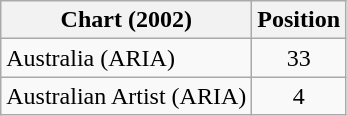<table class="wikitable sortable">
<tr>
<th scope="col">Chart (2002)</th>
<th scope="col">Position</th>
</tr>
<tr>
<td>Australia (ARIA)</td>
<td style="text-align:center;">33</td>
</tr>
<tr>
<td>Australian Artist (ARIA)</td>
<td style="text-align:center;">4</td>
</tr>
</table>
